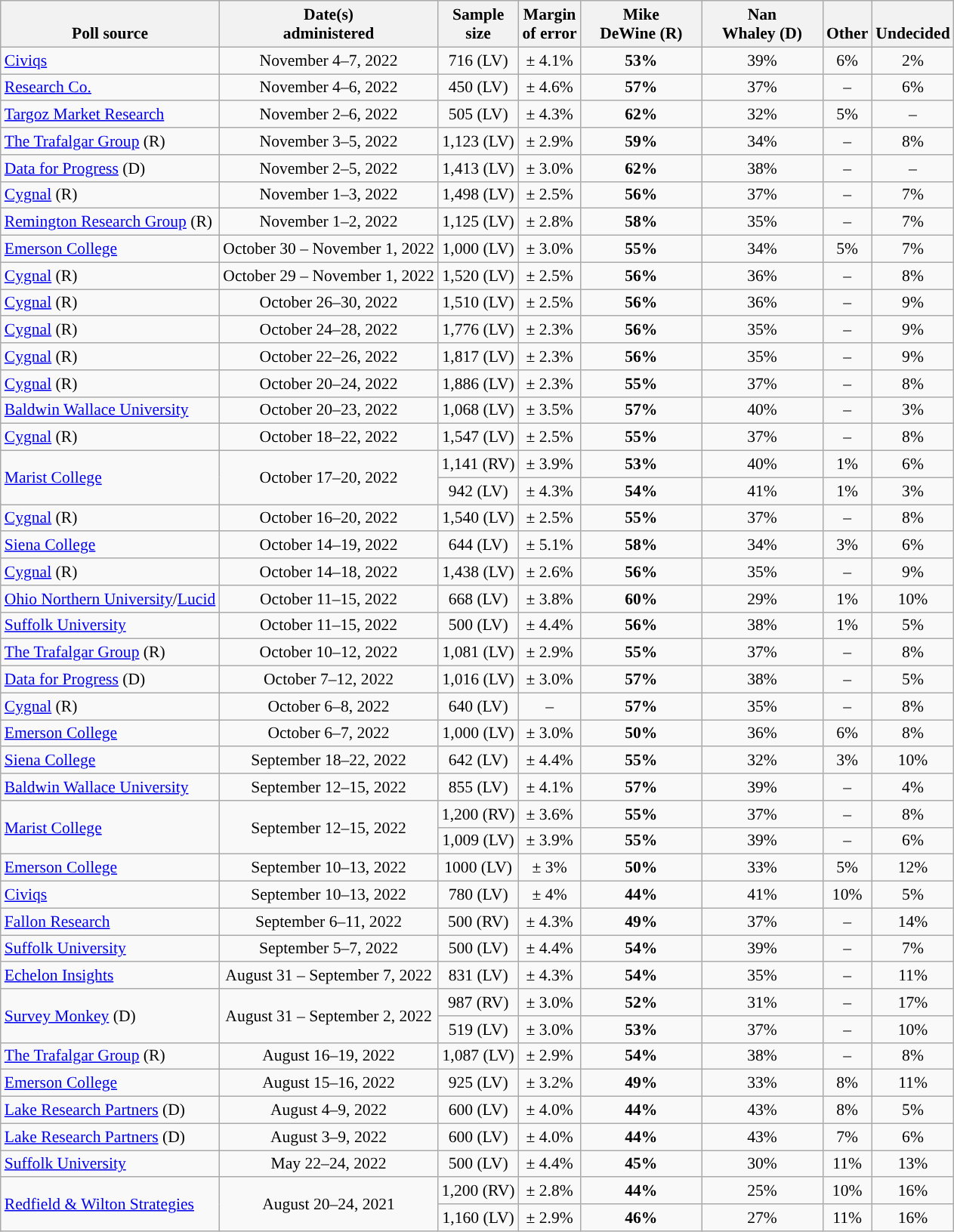<table class="wikitable" style="font-size:90%;text-align:center;">
<tr valign=bottom>
<th>Poll source</th>
<th>Date(s)<br>administered</th>
<th>Sample<br>size</th>
<th>Margin<br>of error</th>
<th style="width:100px;">Mike<br>DeWine (R)</th>
<th style="width:100px;">Nan<br>Whaley (D)</th>
<th>Other</th>
<th>Undecided</th>
</tr>
<tr>
<td style="text-align:left;"><a href='#'>Civiqs</a></td>
<td>November 4–7, 2022</td>
<td>716 (LV)</td>
<td>± 4.1%</td>
<td><strong>53%</strong></td>
<td>39%</td>
<td>6%</td>
<td>2%</td>
</tr>
<tr>
<td style="text-align:left;"><a href='#'>Research Co.</a></td>
<td>November 4–6, 2022</td>
<td>450 (LV)</td>
<td>± 4.6%</td>
<td><strong>57%</strong></td>
<td>37%</td>
<td>–</td>
<td>6%</td>
</tr>
<tr>
<td style="text-align:left;"><a href='#'>Targoz Market Research</a></td>
<td>November 2–6, 2022</td>
<td>505 (LV)</td>
<td>± 4.3%</td>
<td><strong>62%</strong></td>
<td>32%</td>
<td>5%</td>
<td>–</td>
</tr>
<tr>
<td style="text-align:left;"><a href='#'>The Trafalgar Group</a> (R)</td>
<td>November 3–5, 2022</td>
<td>1,123 (LV)</td>
<td>± 2.9%</td>
<td><strong>59%</strong></td>
<td>34%</td>
<td>–</td>
<td>8%</td>
</tr>
<tr>
<td style="text-align:left;"><a href='#'>Data for Progress</a> (D)</td>
<td>November 2–5, 2022</td>
<td>1,413 (LV)</td>
<td>± 3.0%</td>
<td><strong>62%</strong></td>
<td>38%</td>
<td>–</td>
<td>–</td>
</tr>
<tr>
<td style="text-align:left;"><a href='#'>Cygnal</a> (R)</td>
<td>November 1–3, 2022</td>
<td>1,498 (LV)</td>
<td>± 2.5%</td>
<td><strong>56%</strong></td>
<td>37%</td>
<td>–</td>
<td>7%</td>
</tr>
<tr>
<td style="text-align:left;"><a href='#'>Remington Research Group</a> (R)</td>
<td>November 1–2, 2022</td>
<td>1,125 (LV)</td>
<td>± 2.8%</td>
<td><strong>58%</strong></td>
<td>35%</td>
<td>–</td>
<td>7%</td>
</tr>
<tr>
<td style="text-align:left;"><a href='#'>Emerson College</a></td>
<td>October 30 – November 1, 2022</td>
<td>1,000 (LV)</td>
<td>± 3.0%</td>
<td><strong>55%</strong></td>
<td>34%</td>
<td>5%</td>
<td>7%</td>
</tr>
<tr>
<td style="text-align:left;"><a href='#'>Cygnal</a> (R)</td>
<td>October 29 – November 1, 2022</td>
<td>1,520 (LV)</td>
<td>± 2.5%</td>
<td><strong>56%</strong></td>
<td>36%</td>
<td>–</td>
<td>8%</td>
</tr>
<tr>
<td style="text-align:left;"><a href='#'>Cygnal</a> (R)</td>
<td>October 26–30, 2022</td>
<td>1,510 (LV)</td>
<td>± 2.5%</td>
<td><strong>56%</strong></td>
<td>36%</td>
<td>–</td>
<td>9%</td>
</tr>
<tr>
<td style="text-align:left;"><a href='#'>Cygnal</a> (R)</td>
<td>October 24–28, 2022</td>
<td>1,776 (LV)</td>
<td>± 2.3%</td>
<td><strong>56%</strong></td>
<td>35%</td>
<td>–</td>
<td>9%</td>
</tr>
<tr>
<td style="text-align:left;"><a href='#'>Cygnal</a> (R)</td>
<td>October 22–26, 2022</td>
<td>1,817 (LV)</td>
<td>± 2.3%</td>
<td><strong>56%</strong></td>
<td>35%</td>
<td>–</td>
<td>9%</td>
</tr>
<tr>
<td style="text-align:left;"><a href='#'>Cygnal</a> (R)</td>
<td>October 20–24, 2022</td>
<td>1,886 (LV)</td>
<td>± 2.3%</td>
<td><strong>55%</strong></td>
<td>37%</td>
<td>–</td>
<td>8%</td>
</tr>
<tr>
<td style="text-align:left;"><a href='#'>Baldwin Wallace University</a></td>
<td>October 20–23, 2022</td>
<td>1,068 (LV)</td>
<td>± 3.5%</td>
<td><strong>57%</strong></td>
<td>40%</td>
<td>–</td>
<td>3%</td>
</tr>
<tr>
<td style="text-align:left;"><a href='#'>Cygnal</a> (R)</td>
<td>October 18–22, 2022</td>
<td>1,547 (LV)</td>
<td>± 2.5%</td>
<td><strong>55%</strong></td>
<td>37%</td>
<td>–</td>
<td>8%</td>
</tr>
<tr>
<td style="text-align:left;" rowspan="2"><a href='#'>Marist College</a></td>
<td rowspan="2">October 17–20, 2022</td>
<td>1,141 (RV)</td>
<td>± 3.9%</td>
<td><strong>53%</strong></td>
<td>40%</td>
<td>1%</td>
<td>6%</td>
</tr>
<tr>
<td>942 (LV)</td>
<td>± 4.3%</td>
<td><strong>54%</strong></td>
<td>41%</td>
<td>1%</td>
<td>3%</td>
</tr>
<tr>
<td style="text-align:left;"><a href='#'>Cygnal</a> (R)</td>
<td>October 16–20, 2022</td>
<td>1,540 (LV)</td>
<td>± 2.5%</td>
<td><strong>55%</strong></td>
<td>37%</td>
<td>–</td>
<td>8%</td>
</tr>
<tr>
<td style="text-align:left;"><a href='#'>Siena College</a></td>
<td>October 14–19, 2022</td>
<td>644 (LV)</td>
<td>± 5.1%</td>
<td><strong>58%</strong></td>
<td>34%</td>
<td>3%</td>
<td>6%</td>
</tr>
<tr>
<td style="text-align:left;"><a href='#'>Cygnal</a> (R)</td>
<td>October 14–18, 2022</td>
<td>1,438 (LV)</td>
<td>± 2.6%</td>
<td><strong>56%</strong></td>
<td>35%</td>
<td>–</td>
<td>9%</td>
</tr>
<tr>
<td style="text-align:left;"><a href='#'>Ohio Northern University</a>/<a href='#'>Lucid</a></td>
<td>October 11–15, 2022</td>
<td>668 (LV)</td>
<td>± 3.8%</td>
<td><strong>60%</strong></td>
<td>29%</td>
<td>1%</td>
<td>10%</td>
</tr>
<tr>
<td style="text-align:left;"><a href='#'>Suffolk University</a></td>
<td>October 11–15, 2022</td>
<td>500 (LV)</td>
<td>± 4.4%</td>
<td><strong>56%</strong></td>
<td>38%</td>
<td>1%</td>
<td>5%</td>
</tr>
<tr>
<td style="text-align:left;"><a href='#'>The Trafalgar Group</a> (R)</td>
<td>October 10–12, 2022</td>
<td>1,081 (LV)</td>
<td>± 2.9%</td>
<td><strong>55%</strong></td>
<td>37%</td>
<td>–</td>
<td>8%</td>
</tr>
<tr>
<td style="text-align:left;"><a href='#'>Data for Progress</a> (D)</td>
<td>October 7–12, 2022</td>
<td>1,016 (LV)</td>
<td>± 3.0%</td>
<td><strong>57%</strong></td>
<td>38%</td>
<td>–</td>
<td>5%</td>
</tr>
<tr>
<td style="text-align:left;"><a href='#'>Cygnal</a> (R)</td>
<td>October 6–8, 2022</td>
<td>640 (LV)</td>
<td>–</td>
<td><strong>57%</strong></td>
<td>35%</td>
<td>–</td>
<td>8%</td>
</tr>
<tr>
<td style="text-align:left;"><a href='#'>Emerson College</a></td>
<td>October 6–7, 2022</td>
<td>1,000 (LV)</td>
<td>± 3.0%</td>
<td><strong>50%</strong></td>
<td>36%</td>
<td>6%</td>
<td>8%</td>
</tr>
<tr>
<td style="text-align:left;"><a href='#'>Siena College</a></td>
<td>September 18–22, 2022</td>
<td>642 (LV)</td>
<td>± 4.4%</td>
<td><strong>55%</strong></td>
<td>32%</td>
<td>3%</td>
<td>10%</td>
</tr>
<tr>
<td style="text-align:left;"><a href='#'>Baldwin Wallace University</a></td>
<td>September 12–15, 2022</td>
<td>855 (LV)</td>
<td>± 4.1%</td>
<td><strong>57%</strong></td>
<td>39%</td>
<td>–</td>
<td>4%</td>
</tr>
<tr>
<td style="text-align:left;" rowspan="2"><a href='#'>Marist College</a></td>
<td rowspan="2">September 12–15, 2022</td>
<td>1,200 (RV)</td>
<td>± 3.6%</td>
<td><strong>55%</strong></td>
<td>37%</td>
<td>–</td>
<td>8%</td>
</tr>
<tr>
<td>1,009 (LV)</td>
<td>± 3.9%</td>
<td><strong>55%</strong></td>
<td>39%</td>
<td>–</td>
<td>6%</td>
</tr>
<tr>
<td style="text-align:left;"><a href='#'>Emerson College</a></td>
<td>September 10–13, 2022</td>
<td>1000 (LV)</td>
<td>± 3%</td>
<td><strong>50%</strong></td>
<td>33%</td>
<td>5%</td>
<td>12%</td>
</tr>
<tr>
<td style="text-align:left;"><a href='#'>Civiqs</a></td>
<td>September 10–13, 2022</td>
<td>780 (LV)</td>
<td>± 4%</td>
<td><strong>44%</strong></td>
<td>41%</td>
<td>10%</td>
<td>5%</td>
</tr>
<tr>
<td style="text-align:left;"><a href='#'>Fallon Research</a></td>
<td>September 6–11, 2022</td>
<td>500 (RV)</td>
<td>± 4.3%</td>
<td><strong>49%</strong></td>
<td>37%</td>
<td>–</td>
<td>14%</td>
</tr>
<tr>
<td style="text-align:left;"><a href='#'>Suffolk University</a></td>
<td>September 5–7, 2022</td>
<td>500 (LV)</td>
<td>± 4.4%</td>
<td><strong>54%</strong></td>
<td>39%</td>
<td>–</td>
<td>7%</td>
</tr>
<tr>
<td style="text-align:left;"><a href='#'>Echelon Insights</a></td>
<td>August 31 – September 7, 2022</td>
<td>831 (LV)</td>
<td>± 4.3%</td>
<td><strong>54%</strong></td>
<td>35%</td>
<td>–</td>
<td>11%</td>
</tr>
<tr>
<td style="text-align:left;" rowspan="2"><a href='#'>Survey Monkey</a> (D)</td>
<td rowspan="2">August 31 – September 2, 2022</td>
<td>987 (RV)</td>
<td>± 3.0%</td>
<td><strong>52%</strong></td>
<td>31%</td>
<td>–</td>
<td>17%</td>
</tr>
<tr>
<td>519 (LV)</td>
<td>± 3.0%</td>
<td><strong>53%</strong></td>
<td>37%</td>
<td>–</td>
<td>10%</td>
</tr>
<tr>
<td style="text-align:left;"><a href='#'>The Trafalgar Group</a> (R)</td>
<td>August 16–19, 2022</td>
<td>1,087 (LV)</td>
<td>± 2.9%</td>
<td><strong>54%</strong></td>
<td>38%</td>
<td>–</td>
<td>8%</td>
</tr>
<tr>
<td style="text-align:left;"><a href='#'>Emerson College</a></td>
<td>August 15–16, 2022</td>
<td>925 (LV)</td>
<td>± 3.2%</td>
<td><strong>49%</strong></td>
<td>33%</td>
<td>8%</td>
<td>11%</td>
</tr>
<tr>
<td style="text-align:left;"><a href='#'>Lake Research Partners</a> (D)</td>
<td>August 4–9, 2022</td>
<td>600 (LV)</td>
<td>± 4.0%</td>
<td><strong>44%</strong></td>
<td>43%</td>
<td>8%</td>
<td>5%</td>
</tr>
<tr>
<td style="text-align:left;"><a href='#'>Lake Research Partners</a> (D)</td>
<td>August 3–9, 2022</td>
<td>600 (LV)</td>
<td>± 4.0%</td>
<td><strong>44%</strong></td>
<td>43%</td>
<td>7%</td>
<td>6%</td>
</tr>
<tr>
<td style="text-align:left;"><a href='#'>Suffolk University</a></td>
<td>May 22–24, 2022</td>
<td>500 (LV)</td>
<td>± 4.4%</td>
<td><strong>45%</strong></td>
<td>30%</td>
<td>11%</td>
<td>13%</td>
</tr>
<tr>
<td style="text-align:left;" rowspan="2"><a href='#'>Redfield & Wilton Strategies</a></td>
<td rowspan="2">August 20–24, 2021</td>
<td>1,200 (RV)</td>
<td>± 2.8%</td>
<td><strong>44%</strong></td>
<td>25%</td>
<td>10%</td>
<td>16%</td>
</tr>
<tr>
<td>1,160 (LV)</td>
<td>± 2.9%</td>
<td><strong>46%</strong></td>
<td>27%</td>
<td>11%</td>
<td>16%</td>
</tr>
</table>
